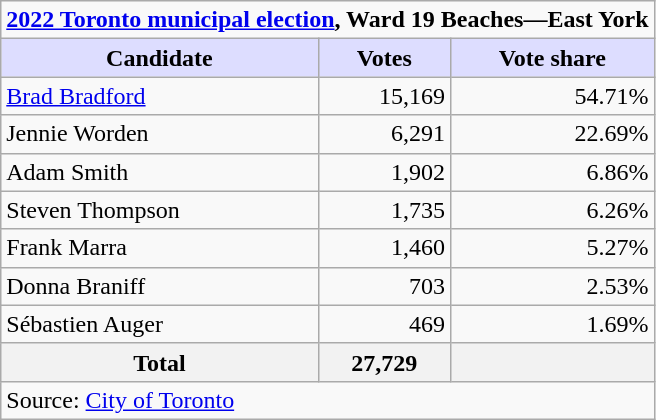<table class="wikitable plainrowheaders">
<tr>
<td colspan="3"><strong><a href='#'>2022 Toronto municipal election</a>, Ward 19 Beaches—East York</strong></td>
</tr>
<tr>
<th scope="col" style="background:#ddf;">Candidate</th>
<th scope="col" style="background:#ddf;">Votes</th>
<th scope="col" style="background:#ddf;">Vote share</th>
</tr>
<tr>
<td scope="row"><a href='#'>Brad Bradford</a></td>
<td align="right">15,169</td>
<td align="right">54.71%</td>
</tr>
<tr>
<td scope="row">Jennie Worden</td>
<td align="right">6,291</td>
<td align="right">22.69%</td>
</tr>
<tr>
<td scope="row">Adam Smith</td>
<td align="right">1,902</td>
<td align="right">6.86%</td>
</tr>
<tr>
<td scope="row">Steven Thompson</td>
<td align="right">1,735</td>
<td align="right">6.26%</td>
</tr>
<tr>
<td scope="row">Frank Marra</td>
<td align="right">1,460</td>
<td align="right">5.27%</td>
</tr>
<tr>
<td>Donna Braniff</td>
<td align="right">703</td>
<td align="right">2.53%</td>
</tr>
<tr>
<td>Sébastien Auger</td>
<td align="right">469</td>
<td align="right">1.69%</td>
</tr>
<tr>
<th scope="row"><strong>Total</strong></th>
<th align="right">27,729</th>
<th align="right"></th>
</tr>
<tr>
<td colspan="3">Source: <a href='#'>City of Toronto</a></td>
</tr>
</table>
